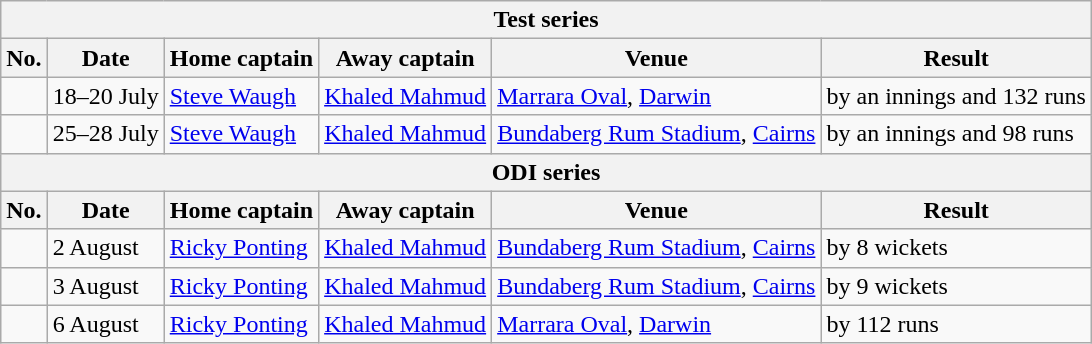<table class="wikitable">
<tr>
<th colspan="9">Test series</th>
</tr>
<tr>
<th>No.</th>
<th>Date</th>
<th>Home captain</th>
<th>Away captain</th>
<th>Venue</th>
<th>Result</th>
</tr>
<tr>
<td></td>
<td>18–20 July</td>
<td><a href='#'>Steve Waugh</a></td>
<td><a href='#'>Khaled Mahmud</a></td>
<td><a href='#'>Marrara Oval</a>, <a href='#'>Darwin</a></td>
<td> by an innings and 132 runs</td>
</tr>
<tr>
<td></td>
<td>25–28 July</td>
<td><a href='#'>Steve Waugh</a></td>
<td><a href='#'>Khaled Mahmud</a></td>
<td><a href='#'>Bundaberg Rum Stadium</a>, <a href='#'>Cairns</a></td>
<td> by an innings and 98 runs</td>
</tr>
<tr>
<th colspan="9">ODI series</th>
</tr>
<tr>
<th>No.</th>
<th>Date</th>
<th>Home captain</th>
<th>Away captain</th>
<th>Venue</th>
<th>Result</th>
</tr>
<tr>
<td></td>
<td>2 August</td>
<td><a href='#'>Ricky Ponting</a></td>
<td><a href='#'>Khaled Mahmud</a></td>
<td><a href='#'>Bundaberg Rum Stadium</a>, <a href='#'>Cairns</a></td>
<td> by 8 wickets</td>
</tr>
<tr>
<td></td>
<td>3 August</td>
<td><a href='#'>Ricky Ponting</a></td>
<td><a href='#'>Khaled Mahmud</a></td>
<td><a href='#'>Bundaberg Rum Stadium</a>, <a href='#'>Cairns</a></td>
<td> by 9 wickets</td>
</tr>
<tr>
<td></td>
<td>6 August</td>
<td><a href='#'>Ricky Ponting</a></td>
<td><a href='#'>Khaled Mahmud</a></td>
<td><a href='#'>Marrara Oval</a>, <a href='#'>Darwin</a></td>
<td> by 112 runs</td>
</tr>
</table>
